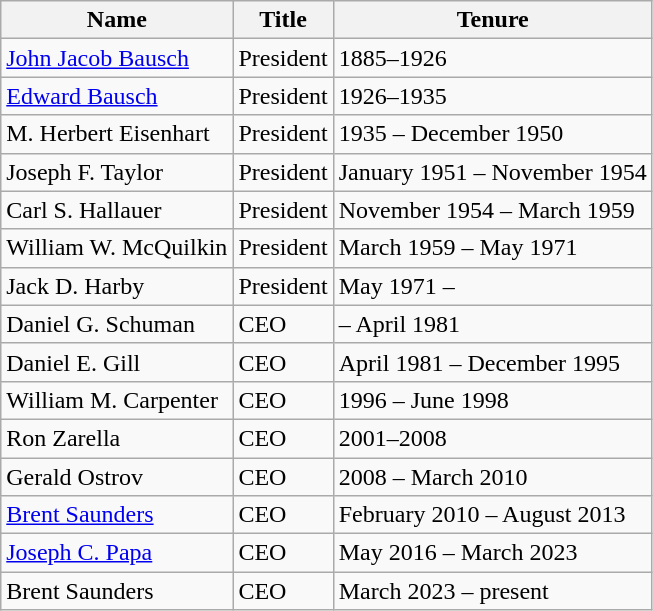<table class="wikitable">
<tr>
<th>Name</th>
<th>Title</th>
<th>Tenure</th>
</tr>
<tr>
<td><a href='#'>John Jacob Bausch</a></td>
<td>President</td>
<td>1885–1926</td>
</tr>
<tr>
<td><a href='#'>Edward Bausch</a></td>
<td>President</td>
<td>1926–1935</td>
</tr>
<tr>
<td>M. Herbert Eisenhart</td>
<td>President</td>
<td>1935 – December 1950</td>
</tr>
<tr>
<td>Joseph F. Taylor</td>
<td>President</td>
<td>January 1951 – November 1954</td>
</tr>
<tr>
<td>Carl S. Hallauer</td>
<td>President</td>
<td>November 1954 – March 1959</td>
</tr>
<tr>
<td>William W. McQuilkin</td>
<td>President</td>
<td>March 1959 – May 1971</td>
</tr>
<tr>
<td>Jack D. Harby</td>
<td>President</td>
<td>May 1971 –</td>
</tr>
<tr>
<td>Daniel G. Schuman</td>
<td>CEO</td>
<td>– April 1981</td>
</tr>
<tr>
<td>Daniel E. Gill</td>
<td>CEO</td>
<td>April 1981 – December 1995</td>
</tr>
<tr>
<td>William M. Carpenter</td>
<td>CEO</td>
<td>1996 – June 1998</td>
</tr>
<tr>
<td>Ron Zarella</td>
<td>CEO</td>
<td>2001–2008</td>
</tr>
<tr>
<td>Gerald Ostrov</td>
<td>CEO</td>
<td>2008 – March 2010</td>
</tr>
<tr>
<td><a href='#'>Brent Saunders</a></td>
<td>CEO</td>
<td>February 2010 – August 2013</td>
</tr>
<tr>
<td><a href='#'>Joseph C. Papa</a></td>
<td>CEO</td>
<td>May 2016 – March 2023</td>
</tr>
<tr>
<td>Brent Saunders</td>
<td>CEO</td>
<td>March 2023 – present</td>
</tr>
</table>
